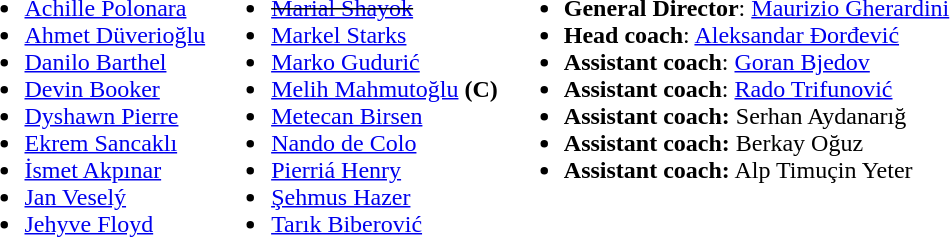<table>
<tr valign="top">
<td><br><ul><li> <a href='#'>Achille Polonara</a></li><li>  <a href='#'>Ahmet Düverioğlu</a></li><li> <a href='#'>Danilo Barthel</a></li><li> <a href='#'>Devin Booker</a></li><li> <a href='#'>Dyshawn Pierre</a></li><li> <a href='#'>Ekrem Sancaklı</a></li><li>  <a href='#'>İsmet Akpınar</a></li><li> <a href='#'>Jan Veselý</a></li><li> <a href='#'>Jehyve Floyd</a></li></ul></td>
<td><br><ul><li> <s><a href='#'>Marial Shayok</a></s></li><li> <a href='#'>Markel Starks</a></li><li> <a href='#'>Marko Gudurić</a></li><li> <a href='#'>Melih Mahmutoğlu</a> <strong>(C)</strong></li><li>  <a href='#'>Metecan Birsen</a></li><li> <a href='#'>Nando de Colo</a></li><li>  <a href='#'>Pierriá Henry</a></li><li> <a href='#'>Şehmus Hazer</a></li><li>  <a href='#'>Tarık Biberović</a></li></ul></td>
<td><br><ul><li><strong>General Director</strong>:  <a href='#'>Maurizio Gherardini</a></li><li><strong>Head coach</strong>:  <a href='#'>Aleksandar Đorđević</a></li><li><strong>Assistant coach</strong>:  <a href='#'>Goran Bjedov</a></li><li><strong>Assistant coach</strong>:  <a href='#'>Rado Trifunović</a></li><li><strong>Assistant coach:</strong>  Serhan Aydanarığ</li><li><strong>Assistant coach:</strong>  Berkay Oğuz</li><li><strong>Assistant coach:</strong>  Alp Timuçin Yeter</li></ul></td>
</tr>
</table>
